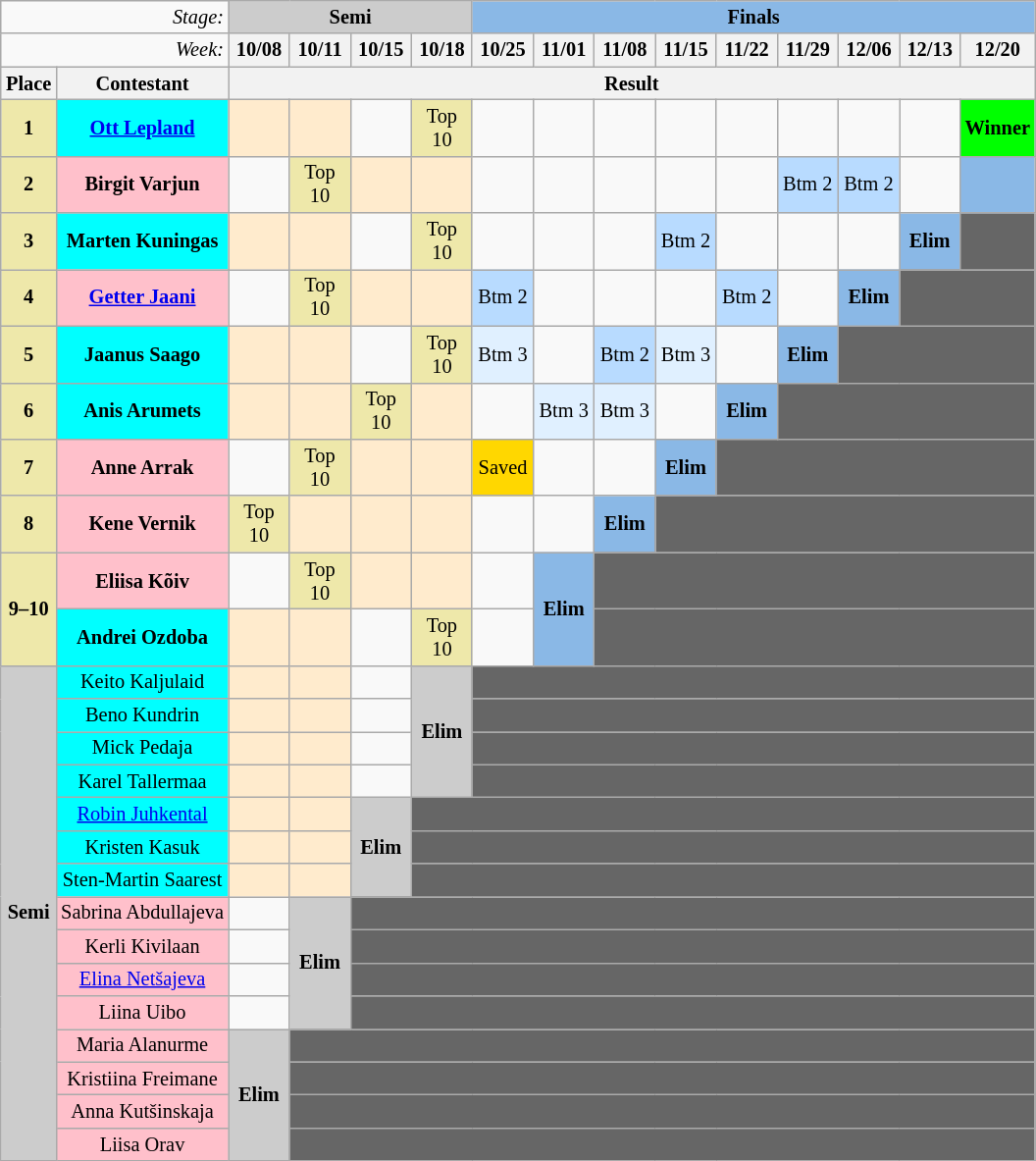<table class="wikitable" style="margin:1em auto; text-align:center; font-size:85%">
<tr>
<td style="text-align:right;" colspan="2"><em>Stage:</em></td>
<td style="background:#ccc;" colspan="4"><strong>Semi</strong></td>
<td style="background:#8ab8e6;" colspan="9"><strong>Finals</strong></td>
</tr>
<tr>
<td style="text-align:right;" colspan="2"><em>Week:</em></td>
<th width=35>10/08</th>
<th width=35>10/11</th>
<th width=35>10/15</th>
<th width=35>10/18</th>
<th width=35>10/25</th>
<th width=35>11/01</th>
<th width=35>11/08</th>
<th width=35>11/15</th>
<th width=35>11/22</th>
<th width=35>11/29</th>
<th width=35>12/06</th>
<th width=35>12/13</th>
<th width=35>12/20</th>
</tr>
<tr>
<th>Place</th>
<th>Contestant</th>
<th colspan="19" align="center">Result</th>
</tr>
<tr>
<td align="center" bgcolor="palegoldenrod"><strong>1</strong></td>
<td bgcolor="cyan"><strong><a href='#'>Ott Lepland</a></strong></td>
<td style="background:#ffebcd;"></td>
<td style="background:#ffebcd;"></td>
<td></td>
<td bgcolor="palegoldenrod" align="center">Top 10</td>
<td></td>
<td></td>
<td></td>
<td></td>
<td></td>
<td></td>
<td></td>
<td></td>
<td style="background:Lime; text-align:center;"><strong>Winner</strong></td>
</tr>
<tr>
<td align="center" bgcolor="palegoldenrod"><strong>2</strong></td>
<td bgcolor="pink"><strong>Birgit Varjun</strong></td>
<td></td>
<td bgcolor="palegoldenrod" align="center">Top 10</td>
<td style="background:#ffebcd;"></td>
<td style="background:#ffebcd;"></td>
<td></td>
<td></td>
<td></td>
<td></td>
<td></td>
<td style="background:#b8dbff;">Btm 2</td>
<td style="background:#b8dbff;">Btm 2</td>
<td></td>
<td style="background:#8ab8e6;"><strong></strong></td>
</tr>
<tr>
<td align="center" bgcolor="palegoldenrod"><strong>3</strong></td>
<td bgcolor="cyan"><strong>Marten Kuningas</strong></td>
<td style="background:#ffebcd;"></td>
<td style="background:#ffebcd;"></td>
<td></td>
<td bgcolor="palegoldenrod" align="center">Top 10</td>
<td></td>
<td></td>
<td></td>
<td style="background:#b8dbff;">Btm 2</td>
<td></td>
<td></td>
<td></td>
<td style="background:#8ab8e6;"><strong>Elim</strong></td>
<td colspan="1" style="background:#666666"></td>
</tr>
<tr>
<td align="center" bgcolor="palegoldenrod"><strong>4</strong></td>
<td bgcolor="pink"><strong><a href='#'>Getter Jaani</a></strong></td>
<td></td>
<td bgcolor="palegoldenrod" align="center">Top 10</td>
<td style="background:#ffebcd;"></td>
<td style="background:#ffebcd;"></td>
<td style="background:#b8dbff;">Btm 2</td>
<td></td>
<td></td>
<td></td>
<td style="background:#b8dbff;">Btm 2</td>
<td></td>
<td style="background:#8ab8e6;"><strong>Elim</strong></td>
<td colspan="2" style="background:#666666"></td>
</tr>
<tr>
<td align="center" bgcolor="palegoldenrod"><strong>5</strong></td>
<td bgcolor="cyan"><strong>Jaanus Saago</strong></td>
<td style="background:#ffebcd;"></td>
<td style="background:#ffebcd;"></td>
<td></td>
<td bgcolor="palegoldenrod" align="center">Top 10</td>
<td style="background:#e0f0ff;">Btm 3</td>
<td></td>
<td style="background:#b8dbff;">Btm 2</td>
<td style="background:#e0f0ff;">Btm 3</td>
<td></td>
<td style="background:#8ab8e6;"><strong>Elim</strong></td>
<td colspan="3" style="background:#666666"></td>
</tr>
<tr>
<td align="center" bgcolor="palegoldenrod"><strong>6</strong></td>
<td bgcolor="cyan"><strong>Anis Arumets</strong></td>
<td style="background:#ffebcd;"></td>
<td style="background:#ffebcd;"></td>
<td bgcolor="palegoldenrod" align="center">Top 10</td>
<td style="background:#ffebcd;"></td>
<td></td>
<td style="background:#e0f0ff;">Btm 3</td>
<td style="background:#e0f0ff;">Btm 3</td>
<td></td>
<td style="background:#8ab8e6;"><strong>Elim</strong></td>
<td colspan="4" style="background:#666666"></td>
</tr>
<tr>
<td align="center" bgcolor="palegoldenrod"><strong>7</strong></td>
<td bgcolor="pink"><strong>Anne Arrak</strong></td>
<td></td>
<td bgcolor="palegoldenrod" align="center">Top 10</td>
<td style="background:#ffebcd;"></td>
<td style="background:#ffebcd;"></td>
<td bgcolor="gold">Saved</td>
<td></td>
<td></td>
<td style="background:#8ab8e6;"><strong>Elim</strong></td>
<td colspan="5" style="background:#666666"></td>
</tr>
<tr>
<td align="center" bgcolor="palegoldenrod"><strong>8</strong></td>
<td bgcolor="pink"><strong>Kene Vernik</strong></td>
<td bgcolor="palegoldenrod" align="center">Top 10</td>
<td style="background:#ffebcd;"></td>
<td style="background:#ffebcd;"></td>
<td style="background:#ffebcd;"></td>
<td></td>
<td></td>
<td style="background:#8ab8e6;"><strong>Elim</strong></td>
<td colspan="6" style="background:#666666"></td>
</tr>
<tr>
<td align="center" bgcolor="palegoldenrod" rowspan="2"><strong>9–10</strong></td>
<td bgcolor="pink"><strong>Eliisa Kõiv</strong></td>
<td></td>
<td bgcolor="palegoldenrod" align="center">Top 10</td>
<td style="background:#ffebcd;"></td>
<td style="background:#ffebcd;"></td>
<td></td>
<td style="background:#8ab8e6;" rowspan="2"><strong>Elim</strong></td>
<td colspan="7" style="background:#666666"></td>
</tr>
<tr>
<td bgcolor="cyan"><strong>Andrei Ozdoba</strong></td>
<td style="background:#ffebcd;"></td>
<td style="background:#ffebcd;"></td>
<td></td>
<td bgcolor="palegoldenrod" align="center">Top 10</td>
<td></td>
<td colspan="7" style="background:#666666"></td>
</tr>
<tr>
<td bgcolor="CCCCCC" align="center" rowspan="15"><strong>Semi</strong></td>
<td bgcolor="cyan">Keito Kaljulaid</td>
<td style="background:#ffebcd;"></td>
<td style="background:#ffebcd;"></td>
<td></td>
<td rowspan=4 bgcolor="CCCCCC"><strong>Elim</strong></td>
<td colspan="10" style="background:#666666"></td>
</tr>
<tr>
<td bgcolor="cyan">Beno Kundrin</td>
<td style="background:#ffebcd;"></td>
<td style="background:#ffebcd;"></td>
<td></td>
<td colspan="10" style="background:#666666"></td>
</tr>
<tr>
<td bgcolor="cyan">Mick Pedaja</td>
<td style="background:#ffebcd;"></td>
<td style="background:#ffebcd;"></td>
<td></td>
<td colspan="10" style="background:#666666"></td>
</tr>
<tr>
<td bgcolor="cyan">Karel Tallermaa</td>
<td style="background:#ffebcd;"></td>
<td style="background:#ffebcd;"></td>
<td></td>
<td colspan="10" style="background:#666666"></td>
</tr>
<tr>
<td bgcolor="cyan"><a href='#'>Robin Juhkental</a></td>
<td style="background:#ffebcd;"></td>
<td style="background:#ffebcd;"></td>
<td rowspan=3 bgcolor="CCCCCC"><strong>Elim</strong></td>
<td colspan="11" style="background:#666666"></td>
</tr>
<tr>
<td bgcolor="cyan">Kristen Kasuk</td>
<td style="background:#ffebcd;"></td>
<td style="background:#ffebcd;"></td>
<td colspan="11" style="background:#666666"></td>
</tr>
<tr>
<td bgcolor="cyan">Sten-Martin Saarest</td>
<td style="background:#ffebcd;"></td>
<td style="background:#ffebcd;"></td>
<td colspan="11" style="background:#666666"></td>
</tr>
<tr>
<td bgcolor="pink">Sabrina Abdullajeva</td>
<td></td>
<td rowspan=4 bgcolor="CCCCCC"><strong>Elim</strong></td>
<td colspan="11" style="background:#666666"></td>
</tr>
<tr>
<td bgcolor="pink">Kerli Kivilaan</td>
<td></td>
<td colspan="11" style="background:#666666"></td>
</tr>
<tr>
<td bgcolor="pink"><a href='#'>Elina Netšajeva</a></td>
<td></td>
<td colspan="11" style="background:#666666"></td>
</tr>
<tr>
<td bgcolor="pink">Liina Uibo</td>
<td></td>
<td colspan="11" style="background:#666666"></td>
</tr>
<tr>
<td bgcolor="pink">Maria Alanurme</td>
<td rowspan=4 bgcolor="CCCCCC"><strong>Elim</strong></td>
<td colspan="12" style="background:#666666"></td>
</tr>
<tr>
<td bgcolor="pink">Kristiina Freimane</td>
<td colspan="12" style="background:#666666"></td>
</tr>
<tr>
<td bgcolor="pink">Anna Kutšinskaja</td>
<td colspan="12" style="background:#666666"></td>
</tr>
<tr>
<td bgcolor="pink">Liisa Orav</td>
<td colspan="12" style="background:#666666"></td>
</tr>
</table>
